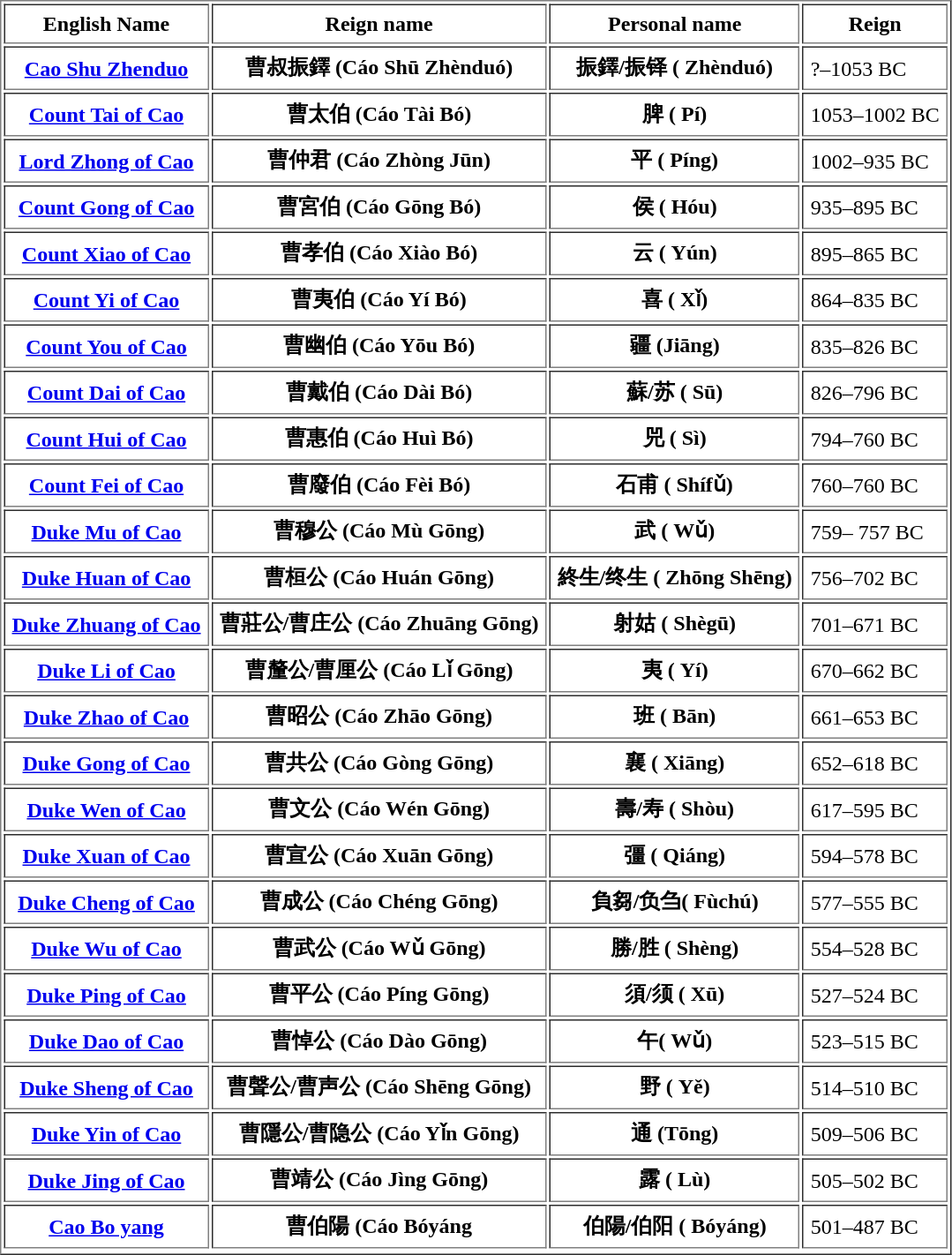<table border="1" cellpadding="5">
<tr>
<th>English Name</th>
<th>Reign name</th>
<th>Personal name</th>
<th>Reign</th>
</tr>
<tr ---–>
<th><a href='#'>Cao Shu Zhenduo</a></th>
<th>曹叔振鐸 (Cáo Shū Zhènduó)</th>
<th>振鐸/振铎 ( Zhènduó)</th>
<td>?–1053 BC</td>
</tr>
<tr ---–>
<th><a href='#'>Count Tai of Cao</a></th>
<th>曹太伯 (Cáo Tài Bó)</th>
<th>脾 ( Pí)</th>
<td>1053–1002 BC</td>
</tr>
<tr ---–>
<th><a href='#'>Lord Zhong of Cao</a></th>
<th>曹仲君 (Cáo Zhòng Jūn)</th>
<th>平 ( Píng)</th>
<td>1002–935 BC</td>
</tr>
<tr ---–>
<th><a href='#'>Count Gong of Cao</a></th>
<th>曹宮伯 (Cáo Gōng Bó)</th>
<th>侯 ( Hóu)</th>
<td>935–895 BC</td>
</tr>
<tr ---–>
<th><a href='#'>Count Xiao of Cao</a></th>
<th>曹孝伯 (Cáo Xiào Bó)</th>
<th>云 ( Yún)</th>
<td>895–865 BC</td>
</tr>
<tr ---–>
<th><a href='#'>Count Yi of Cao</a></th>
<th>曹夷伯 (Cáo Yí Bó)</th>
<th>喜 ( Xǐ)</th>
<td>864–835 BC</td>
</tr>
<tr ---–>
<th><a href='#'>Count You of Cao</a></th>
<th>曹幽伯 (Cáo Yōu Bó)</th>
<th>疆 (Jiāng)</th>
<td>835–826 BC</td>
</tr>
<tr ---–>
<th><a href='#'>Count Dai of Cao</a></th>
<th>曹戴伯 (Cáo Dài Bó)</th>
<th>蘇/苏 ( Sū)</th>
<td>826–796 BC</td>
</tr>
<tr ---–>
<th><a href='#'>Count Hui of Cao</a></th>
<th>曹惠伯 (Cáo Huì Bó)</th>
<th>兕 ( Sì)</th>
<td>794–760 BC</td>
</tr>
<tr ---–>
<th><a href='#'>Count Fei of Cao</a></th>
<th>曹廢伯 (Cáo Fèi Bó)</th>
<th>石甫 ( Shífǔ)</th>
<td>760–760 BC</td>
</tr>
<tr ---–>
<th><a href='#'>Duke Mu of Cao</a></th>
<th>曹穆公 (Cáo Mù Gōng)</th>
<th>武 ( Wǔ)</th>
<td>759– 757 BC</td>
</tr>
<tr ---–>
<th><a href='#'>Duke Huan of Cao</a></th>
<th>曹桓公 (Cáo Huán Gōng)</th>
<th>終生/终生 ( Zhōng Shēng)</th>
<td>756–702 BC</td>
</tr>
<tr --->
<th><a href='#'>Duke Zhuang of Cao</a></th>
<th>曹莊公/曹庄公 (Cáo Zhuāng Gōng)</th>
<th>射姑 ( Shègū)</th>
<td>701–671 BC</td>
</tr>
<tr ---–>
<th><a href='#'>Duke Li of Cao</a></th>
<th>曹釐公/曹厘公 (Cáo Lǐ Gōng)</th>
<th>夷 ( Yí)</th>
<td>670–662 BC</td>
</tr>
<tr ---–>
<th><a href='#'>Duke Zhao of Cao</a></th>
<th>曹昭公 (Cáo Zhāo Gōng)</th>
<th>班 ( Bān)</th>
<td>661–653 BC</td>
</tr>
<tr ---–>
<th><a href='#'>Duke Gong of Cao</a></th>
<th>曹共公 (Cáo Gòng Gōng)</th>
<th>襄 ( Xiāng)</th>
<td>652–618 BC</td>
</tr>
<tr --->
<th><a href='#'>Duke Wen of Cao</a></th>
<th>曹文公 (Cáo Wén Gōng)</th>
<th>壽/寿 ( Shòu)</th>
<td>617–595 BC</td>
</tr>
<tr ---–>
<th><a href='#'>Duke Xuan of Cao</a></th>
<th>曹宣公 (Cáo Xuān Gōng)</th>
<th>彊 ( Qiáng)</th>
<td>594–578 BC</td>
</tr>
<tr ---–>
<th><a href='#'>Duke Cheng of Cao</a></th>
<th>曹成公 (Cáo Chéng Gōng)</th>
<th>負芻/负刍( Fùchú)</th>
<td>577–555 BC</td>
</tr>
<tr ---–>
<th><a href='#'>Duke Wu of Cao</a></th>
<th>曹武公 (Cáo Wǔ Gōng)</th>
<th>勝/胜 ( Shèng)</th>
<td>554–528 BC</td>
</tr>
<tr ---–>
<th><a href='#'>Duke Ping of Cao</a></th>
<th>曹平公 (Cáo Píng Gōng)</th>
<th>須/须 ( Xū)</th>
<td>527–524 BC</td>
</tr>
<tr ---–>
<th><a href='#'>Duke Dao of Cao</a></th>
<th>曹悼公 (Cáo Dào Gōng)</th>
<th>午( Wǔ)</th>
<td>523–515 BC</td>
</tr>
<tr ---–>
<th><a href='#'>Duke Sheng of Cao</a></th>
<th>曹聲公/曹声公 (Cáo Shēng Gōng)</th>
<th>野 ( Yě)</th>
<td>514–510 BC</td>
</tr>
<tr ---–>
<th><a href='#'>Duke Yin of Cao</a></th>
<th>曹隱公/曹隐公 (Cáo Yǐn Gōng)</th>
<th>通 (Tōng)</th>
<td>509–506 BC</td>
</tr>
<tr ---–>
<th><a href='#'>Duke Jing of Cao</a></th>
<th>曹靖公 (Cáo Jìng Gōng)</th>
<th>露 ( Lù)</th>
<td>505–502 BC</td>
</tr>
<tr ---–>
<th><a href='#'>Cao Bo yang</a></th>
<th>曹伯陽 (Cáo Bóyáng</th>
<th>伯陽/伯阳 ( Bóyáng)</th>
<td>501–487 BC</td>
</tr>
<tr ---–>
</tr>
</table>
